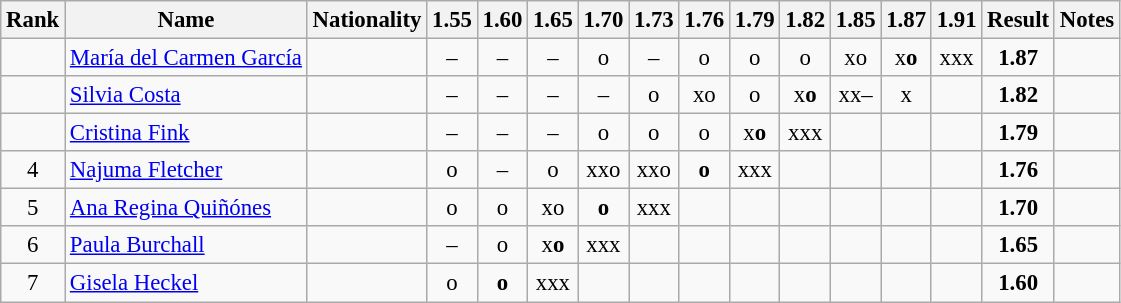<table class="wikitable sortable" style="text-align:center;font-size:95%">
<tr>
<th>Rank</th>
<th>Name</th>
<th>Nationality</th>
<th>1.55</th>
<th>1.60</th>
<th>1.65</th>
<th>1.70</th>
<th>1.73</th>
<th>1.76</th>
<th>1.79</th>
<th>1.82</th>
<th>1.85</th>
<th>1.87</th>
<th>1.91</th>
<th>Result</th>
<th>Notes</th>
</tr>
<tr>
<td></td>
<td align=left><a href='#'>María del Carmen García</a></td>
<td align=left></td>
<td>–</td>
<td>–</td>
<td>–</td>
<td>o</td>
<td>–</td>
<td>o</td>
<td>o</td>
<td>o</td>
<td>xo</td>
<td>x<strong>o</strong></td>
<td>xxx</td>
<td><strong>1.87</strong></td>
<td></td>
</tr>
<tr>
<td></td>
<td align=left><a href='#'>Silvia Costa</a></td>
<td align=left></td>
<td>–</td>
<td>–</td>
<td>–</td>
<td>–</td>
<td>o</td>
<td>xo</td>
<td>o</td>
<td>x<strong>o</strong></td>
<td>xx–</td>
<td>x</td>
<td></td>
<td><strong>1.82</strong></td>
<td></td>
</tr>
<tr>
<td></td>
<td align=left><a href='#'>Cristina Fink</a></td>
<td align=left></td>
<td>–</td>
<td>–</td>
<td>–</td>
<td>o</td>
<td>o</td>
<td>o</td>
<td>x<strong>o</strong></td>
<td>xxx</td>
<td></td>
<td></td>
<td></td>
<td><strong>1.79</strong></td>
<td></td>
</tr>
<tr>
<td>4</td>
<td align=left><a href='#'>Najuma Fletcher</a></td>
<td align=left></td>
<td>o</td>
<td>–</td>
<td>o</td>
<td>xxo</td>
<td>xxo</td>
<td><strong>o</strong></td>
<td>xxx</td>
<td></td>
<td></td>
<td></td>
<td></td>
<td><strong>1.76</strong></td>
<td></td>
</tr>
<tr>
<td>5</td>
<td align=left><a href='#'>Ana Regina Quiñónes</a></td>
<td align=left></td>
<td>o</td>
<td>o</td>
<td>xo</td>
<td><strong>o</strong></td>
<td>xxx</td>
<td></td>
<td></td>
<td></td>
<td></td>
<td></td>
<td></td>
<td><strong>1.70</strong></td>
<td></td>
</tr>
<tr>
<td>6</td>
<td align=left><a href='#'>Paula Burchall</a></td>
<td align=left></td>
<td>–</td>
<td>o</td>
<td>x<strong>o</strong></td>
<td>xxx</td>
<td></td>
<td></td>
<td></td>
<td></td>
<td></td>
<td></td>
<td></td>
<td><strong>1.65</strong></td>
<td></td>
</tr>
<tr>
<td>7</td>
<td align=left><a href='#'>Gisela Heckel</a></td>
<td align=left></td>
<td>o</td>
<td><strong>o</strong></td>
<td>xxx</td>
<td></td>
<td></td>
<td></td>
<td></td>
<td></td>
<td></td>
<td></td>
<td></td>
<td><strong>1.60</strong></td>
<td></td>
</tr>
</table>
